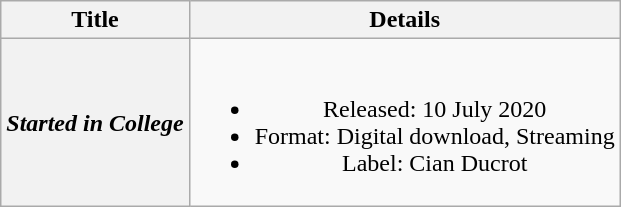<table class="wikitable plainrowheaders" style="text-align:center">
<tr>
<th>Title</th>
<th>Details</th>
</tr>
<tr>
<th scope="row"><em>Started in College</em></th>
<td><br><ul><li>Released: 10 July 2020</li><li>Format: Digital download, Streaming</li><li>Label: Cian Ducrot</li></ul></td>
</tr>
</table>
